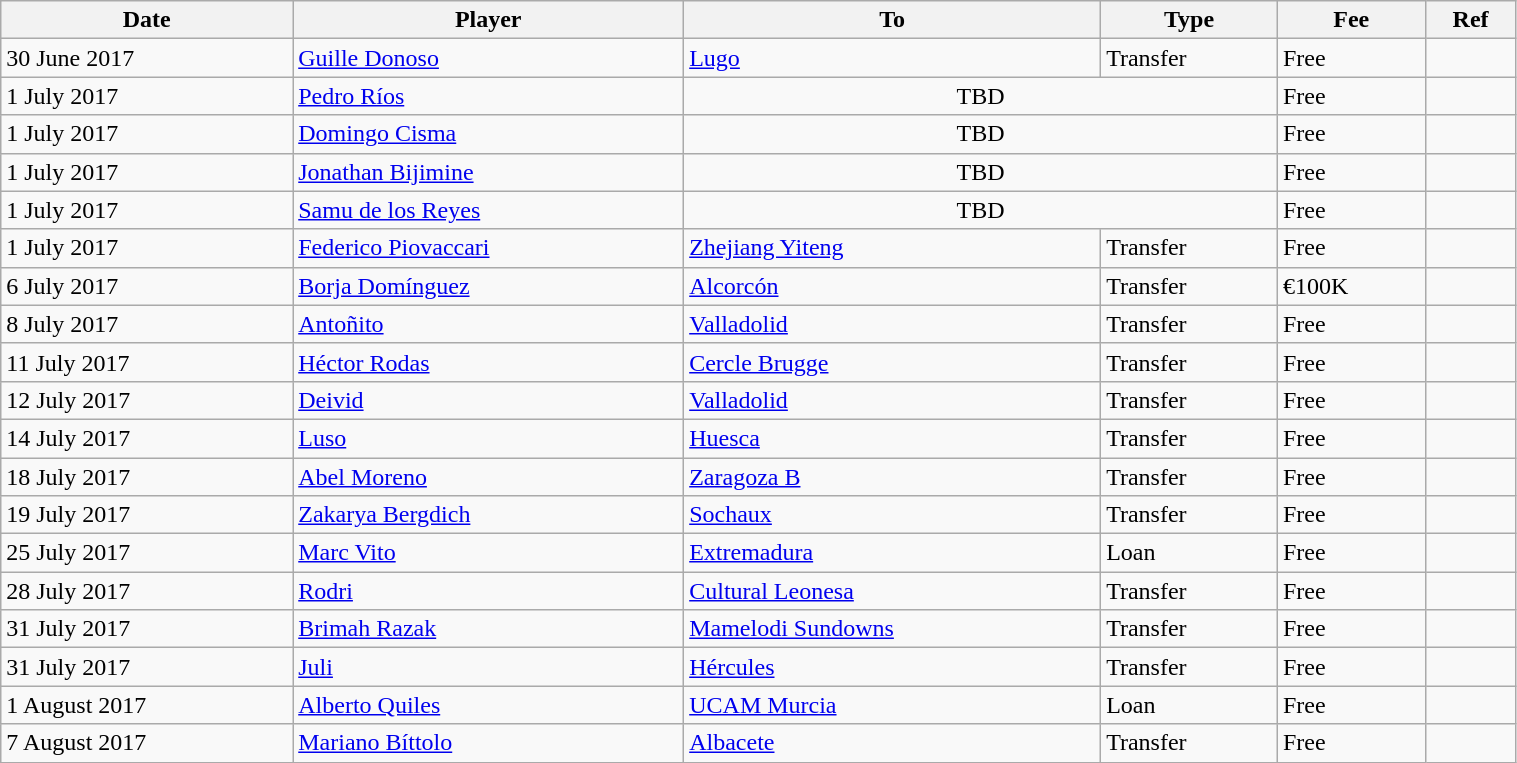<table class="wikitable" style="width:80%;">
<tr>
<th><strong>Date</strong></th>
<th><strong>Player</strong></th>
<th><strong>To</strong></th>
<th><strong>Type</strong></th>
<th><strong>Fee</strong></th>
<th><strong>Ref</strong></th>
</tr>
<tr>
<td>30 June 2017</td>
<td> <a href='#'>Guille Donoso</a></td>
<td> <a href='#'>Lugo</a></td>
<td>Transfer</td>
<td>Free</td>
<td></td>
</tr>
<tr>
<td>1 July 2017</td>
<td> <a href='#'>Pedro Ríos</a></td>
<td colspan=2 align=center>TBD</td>
<td>Free</td>
<td></td>
</tr>
<tr>
<td>1 July 2017</td>
<td> <a href='#'>Domingo Cisma</a></td>
<td colspan=2 align=center>TBD</td>
<td>Free</td>
<td></td>
</tr>
<tr>
<td>1 July 2017</td>
<td> <a href='#'>Jonathan Bijimine</a></td>
<td colspan=2 align=center>TBD</td>
<td>Free</td>
<td></td>
</tr>
<tr>
<td>1 July 2017</td>
<td> <a href='#'>Samu de los Reyes</a></td>
<td colspan=2 align=center>TBD</td>
<td>Free</td>
<td></td>
</tr>
<tr>
<td>1 July 2017</td>
<td> <a href='#'>Federico Piovaccari</a></td>
<td> <a href='#'>Zhejiang Yiteng</a></td>
<td>Transfer</td>
<td>Free</td>
<td></td>
</tr>
<tr>
<td>6 July 2017</td>
<td> <a href='#'>Borja Domínguez</a></td>
<td> <a href='#'>Alcorcón</a></td>
<td>Transfer</td>
<td>€100K</td>
<td></td>
</tr>
<tr>
<td>8 July 2017</td>
<td> <a href='#'>Antoñito</a></td>
<td> <a href='#'>Valladolid</a></td>
<td>Transfer</td>
<td>Free</td>
<td></td>
</tr>
<tr>
<td>11 July 2017</td>
<td> <a href='#'>Héctor Rodas</a></td>
<td> <a href='#'>Cercle Brugge</a></td>
<td>Transfer</td>
<td>Free</td>
<td></td>
</tr>
<tr>
<td>12 July 2017</td>
<td> <a href='#'>Deivid</a></td>
<td> <a href='#'>Valladolid</a></td>
<td>Transfer</td>
<td>Free</td>
<td></td>
</tr>
<tr>
<td>14 July 2017</td>
<td> <a href='#'>Luso</a></td>
<td> <a href='#'>Huesca</a></td>
<td>Transfer</td>
<td>Free</td>
<td></td>
</tr>
<tr>
<td>18 July 2017</td>
<td> <a href='#'>Abel Moreno</a></td>
<td> <a href='#'>Zaragoza B</a></td>
<td>Transfer</td>
<td>Free</td>
<td></td>
</tr>
<tr>
<td>19 July 2017</td>
<td> <a href='#'>Zakarya Bergdich</a></td>
<td> <a href='#'>Sochaux</a></td>
<td>Transfer</td>
<td>Free</td>
<td></td>
</tr>
<tr>
<td>25 July 2017</td>
<td> <a href='#'>Marc Vito</a></td>
<td> <a href='#'>Extremadura</a></td>
<td>Loan</td>
<td>Free</td>
<td></td>
</tr>
<tr>
<td>28 July 2017</td>
<td> <a href='#'>Rodri</a></td>
<td> <a href='#'>Cultural Leonesa</a></td>
<td>Transfer</td>
<td>Free</td>
<td></td>
</tr>
<tr>
<td>31 July 2017</td>
<td> <a href='#'>Brimah Razak</a></td>
<td> <a href='#'>Mamelodi Sundowns</a></td>
<td>Transfer</td>
<td>Free</td>
<td></td>
</tr>
<tr>
<td>31 July 2017</td>
<td> <a href='#'>Juli</a></td>
<td> <a href='#'>Hércules</a></td>
<td>Transfer</td>
<td>Free</td>
<td></td>
</tr>
<tr>
<td>1 August 2017</td>
<td> <a href='#'>Alberto Quiles</a></td>
<td> <a href='#'>UCAM Murcia</a></td>
<td>Loan</td>
<td>Free</td>
<td></td>
</tr>
<tr>
<td>7 August 2017</td>
<td> <a href='#'>Mariano Bíttolo</a></td>
<td> <a href='#'>Albacete</a></td>
<td>Transfer</td>
<td>Free</td>
<td></td>
</tr>
</table>
